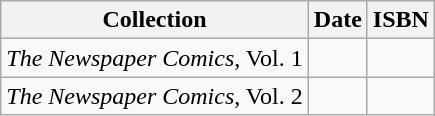<table class="wikitable">
<tr>
<th>Collection</th>
<th>Date</th>
<th>ISBN</th>
</tr>
<tr>
<td><em>The Newspaper Comics</em>, Vol. 1</td>
<td></td>
<td></td>
</tr>
<tr>
<td><em>The Newspaper Comics</em>, Vol. 2</td>
<td></td>
<td></td>
</tr>
</table>
